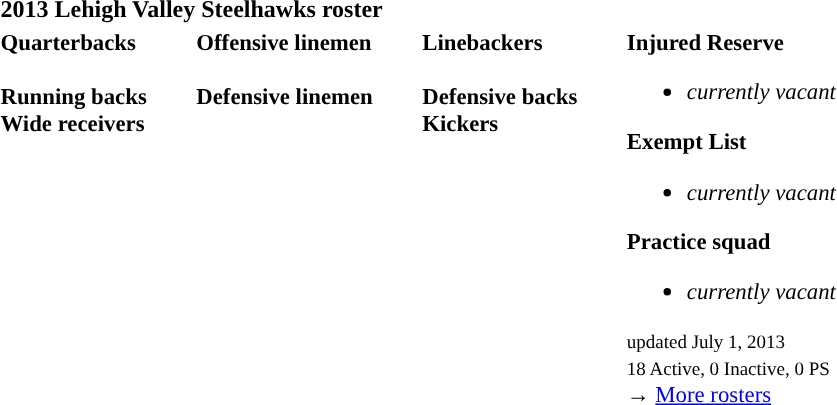<table class="toccolours" style="text-align: left;">
<tr>
<th colspan="7"><strong>2013 Lehigh Valley Steelhawks roster</strong></th>
</tr>
<tr>
<td style="font-size: 95%;" valign="top"><strong>Quarterbacks</strong><br>
<br><strong>Running backs</strong>
<br><strong>Wide receivers</strong>


</td>
<td style="width: 25px;"></td>
<td style="font-size: 95%;" valign="top"><strong>Offensive linemen</strong><br>

<br><strong>Defensive linemen</strong>


</td>
<td style="width: 25px;"></td>
<td style="font-size: 95%;" valign="top"><strong>Linebackers</strong><br>
<br><strong>Defensive backs</strong>


<br><strong>Kickers</strong>
</td>
<td style="width: 25px;"></td>
<td style="font-size: 95%;" valign="top"><strong>Injured Reserve</strong><br><ul><li><em>currently vacant</em></li></ul><strong>Exempt List</strong><ul><li><em>currently vacant</em></li></ul><strong>Practice squad</strong><ul><li><em>currently vacant</em></li></ul><small>
 updated July 1, 2013</small><br>
<small>18 Active, 0 Inactive, 0 PS</small><br>→ <a href='#'>More rosters</a></td>
</tr>
<tr>
</tr>
</table>
